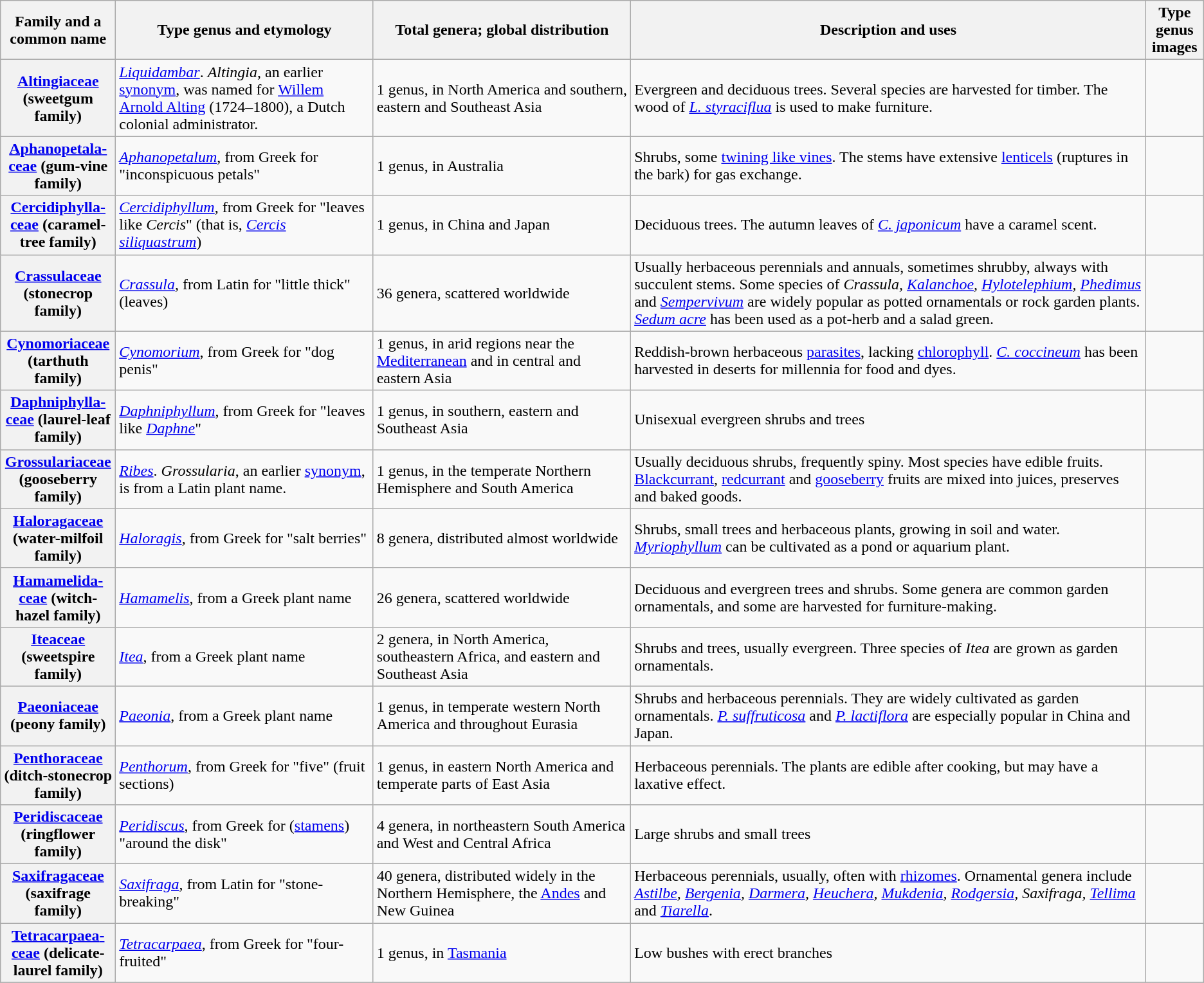<table class="sortable wikitable plainrowheaders">
<tr>
<th scope="col" width="1%">Family and a common name</th>
<th scope="col" width="15%">Type genus and etymology</th>
<th scope="col" width="15%">Total genera; global distribution</th>
<th scope="col" class=unsortable width="30%" style="min-width:160px;">Description and uses</th>
<th scope="col" width="1%">Type genus images</th>
</tr>
<tr>
<th scope="row"><a href='#'>Altingiaceae</a> (sweetgum family)</th>
<td><em><a href='#'>Liquidambar</a></em>. <em>Altingia</em>, an earlier <a href='#'>synonym</a>, was named for <a href='#'>Willem Arnold Alting</a> (1724–1800), a Dutch colonial administrator.</td>
<td>1 genus, in North America and southern, eastern and Southeast Asia</td>
<td>Evergreen and deciduous trees. Several species are harvested for timber. The wood of <em><a href='#'>L. styraciflua</a></em> is used to make furniture.</td>
<td></td>
</tr>
<tr>
<th scope="row"><a href='#'>Aphanopetala­ceae</a> (gum-vine family)</th>
<td><em><a href='#'>Aphanopetalum</a></em>, from Greek for "inconspicuous petals"</td>
<td>1 genus, in Australia</td>
<td>Shrubs, some <a href='#'>twining like vines</a>. The stems have extensive <a href='#'>lenticels</a> (ruptures in the bark) for gas exchange.</td>
<td></td>
</tr>
<tr>
<th scope="row"><a href='#'>Cercidiphylla­ceae</a> (caramel-tree family)</th>
<td><em><a href='#'>Cercidiphyllum</a></em>, from Greek for "leaves like <em>Cercis</em>" (that is, <em><a href='#'>Cercis siliquastrum</a></em>)</td>
<td>1 genus, in China and Japan</td>
<td>Deciduous trees. The autumn leaves of <em><a href='#'>C. japonicum</a></em> have a caramel scent.</td>
<td></td>
</tr>
<tr>
<th scope="row"><a href='#'>Crassulaceae</a> (stonecrop family)</th>
<td><em><a href='#'>Crassula</a></em>, from Latin for "little thick" (leaves)</td>
<td>36 genera, scattered worldwide</td>
<td>Usually herbaceous perennials and annuals, sometimes shrubby, always with succulent stems. Some species of <em>Crassula, <a href='#'>Kalanchoe</a>, <a href='#'>Hylotelephium</a>, <a href='#'>Phedimus</a></em> and <em><a href='#'>Sempervivum</a></em> are widely popular as potted ornamentals or rock garden plants. <em><a href='#'>Sedum acre</a></em> has been used as a pot-herb and a salad green.</td>
<td></td>
</tr>
<tr>
<th scope="row"><a href='#'>Cynomoriaceae</a> (tarthuth family)</th>
<td><em><a href='#'>Cynomorium</a></em>, from Greek for "dog penis"</td>
<td>1 genus, in arid regions near the <a href='#'>Mediterranean</a> and in central and eastern Asia</td>
<td>Reddish-brown herbaceous <a href='#'>parasites</a>, lacking <a href='#'>chlorophyll</a>. <em><a href='#'>C. coccineum</a></em> has been harvested in deserts for millennia for food and dyes.</td>
<td></td>
</tr>
<tr>
<th scope="row"><a href='#'>Daphniphylla­ceae</a> (laurel-leaf family)</th>
<td><em><a href='#'>Daphniphyllum</a></em>, from Greek for "leaves like <em><a href='#'>Daphne</a></em>"</td>
<td>1 genus, in southern, eastern and Southeast Asia</td>
<td>Unisexual evergreen shrubs and trees</td>
<td></td>
</tr>
<tr>
<th scope="row"><a href='#'>Grossularia­ceae</a> (gooseberry family)</th>
<td><em><a href='#'>Ribes</a></em>. <em>Grossularia</em>, an earlier <a href='#'>synonym</a>, is from a Latin plant name.</td>
<td>1 genus, in the temperate Northern Hemisphere and South America</td>
<td>Usually deciduous shrubs, frequently spiny. Most species have edible fruits. <a href='#'>Blackcurrant</a>, <a href='#'>redcurrant</a> and <a href='#'>gooseberry</a> fruits are mixed into juices, preserves and baked goods.</td>
<td></td>
</tr>
<tr>
<th scope="row"><a href='#'>Haloragaceae</a> (water-milfoil family)</th>
<td><em><a href='#'>Haloragis</a></em>, from Greek for "salt berries"</td>
<td>8 genera, distributed almost worldwide</td>
<td>Shrubs, small trees and herbaceous plants, growing in soil and water. <em><a href='#'>Myriophyllum</a></em> can be cultivated as a pond or aquarium plant.</td>
<td></td>
</tr>
<tr>
<th scope="row"><a href='#'>Hamamelida­ceae</a> (witch-hazel family)</th>
<td><em><a href='#'>Hamamelis</a></em>, from a Greek plant name</td>
<td>26 genera, scattered worldwide</td>
<td>Deciduous and evergreen trees and shrubs. Some genera are common garden ornamentals, and some are harvested for furniture-making.</td>
<td></td>
</tr>
<tr>
<th scope="row"><a href='#'>Iteaceae</a> (sweetspire family)</th>
<td><em><a href='#'>Itea</a></em>, from a Greek plant name</td>
<td>2 genera, in North America, southeastern Africa, and eastern and Southeast Asia</td>
<td>Shrubs and trees, usually evergreen. Three species of <em>Itea</em> are grown as garden ornamentals.</td>
<td></td>
</tr>
<tr>
<th scope="row"><a href='#'>Paeoniaceae</a> (peony family)</th>
<td><em><a href='#'>Paeonia</a></em>, from a Greek plant name</td>
<td>1 genus, in temperate western North America and throughout Eurasia</td>
<td>Shrubs and herbaceous perennials. They are widely cultivated as garden ornamentals. <em><a href='#'>P. suffruticosa</a></em> and <em><a href='#'>P. lactiflora</a></em> are especially popular in China and Japan.</td>
<td></td>
</tr>
<tr>
<th scope="row"><a href='#'>Penthoraceae</a> (ditch-stonecrop family)</th>
<td><em><a href='#'>Penthorum</a></em>, from Greek for "five" (fruit sections)</td>
<td>1 genus, in eastern North America and temperate parts of East Asia</td>
<td>Herbaceous perennials. The plants are edible after cooking, but may have a laxative effect.</td>
<td></td>
</tr>
<tr>
<th scope="row"><a href='#'>Peridiscaceae</a> (ringflower family)</th>
<td><em><a href='#'>Peridiscus</a></em>, from Greek for (<a href='#'>stamens</a>) "around the disk"</td>
<td>4 genera, in northeastern South America and West and Central Africa</td>
<td>Large shrubs and small trees</td>
<td></td>
</tr>
<tr>
<th scope="row"><a href='#'>Saxifragaceae</a> (saxifrage family)</th>
<td><em><a href='#'>Saxifraga</a></em>, from Latin for "stone-breaking"</td>
<td>40 genera, distributed widely in the Northern Hemisphere, the <a href='#'>Andes</a> and New Guinea</td>
<td>Herbaceous perennials, usually, often with <a href='#'>rhizomes</a>. Ornamental genera include <em><a href='#'>Astilbe</a>, <a href='#'>Bergenia</a>, <a href='#'>Darmera</a>, <a href='#'>Heuchera</a>, <a href='#'>Mukdenia</a>, <a href='#'>Rodgersia</a>, Saxifraga, <a href='#'>Tellima</a></em> and <em><a href='#'>Tiarella</a></em>.</td>
<td></td>
</tr>
<tr>
<th scope="row"><a href='#'>Tetracarpaea­ceae</a> (delicate-laurel family)</th>
<td><em><a href='#'>Tetracarpaea</a></em>, from Greek for "four-fruited"</td>
<td>1 genus, in <a href='#'>Tasmania</a></td>
<td>Low bushes with erect branches</td>
<td></td>
</tr>
<tr>
</tr>
</table>
